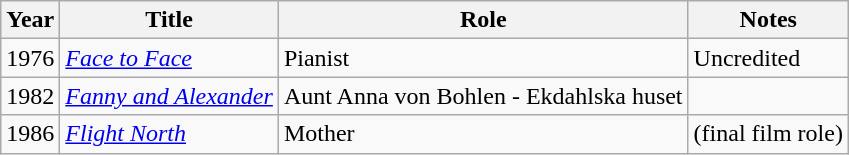<table class="wikitable">
<tr>
<th>Year</th>
<th>Title</th>
<th>Role</th>
<th>Notes</th>
</tr>
<tr>
<td>1976</td>
<td><em><a href='#'>Face to Face</a></em></td>
<td>Pianist</td>
<td>Uncredited</td>
</tr>
<tr>
<td>1982</td>
<td><em><a href='#'>Fanny and Alexander</a></em></td>
<td>Aunt Anna von Bohlen - Ekdahlska huset</td>
<td></td>
</tr>
<tr>
<td>1986</td>
<td><em><a href='#'>Flight North</a></em></td>
<td>Mother</td>
<td>(final film role)</td>
</tr>
</table>
